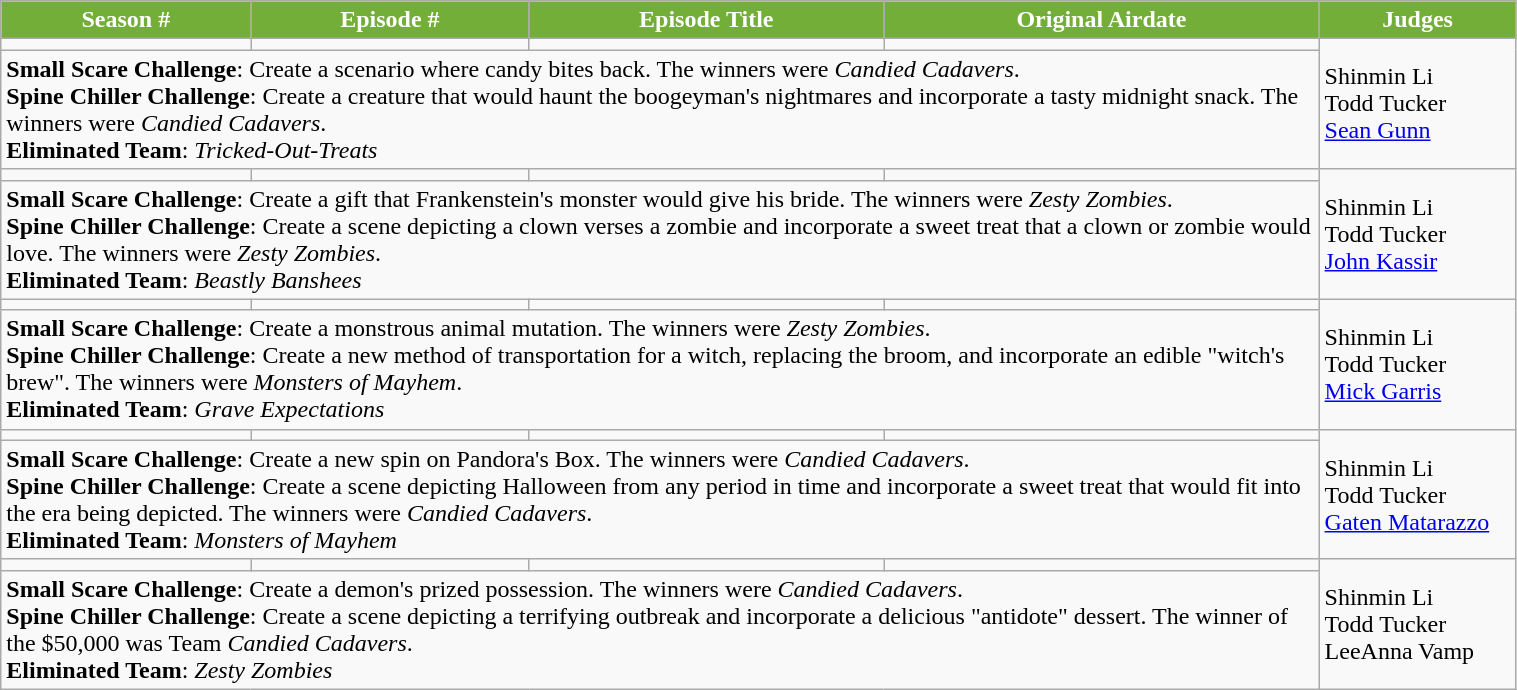<table class="wikitable" style="width:80%;">
<tr style="background-color: "#73ae39; color:white; height: 50px;">
<th style="background-color: #73ae39; color: #FFFFFF;">Season #</th>
<th style="background-color: #73ae39; color: #FFFFFF;">Episode #</th>
<th style="background-color: #73ae39; color: #FFFFFF;">Episode Title</th>
<th style="background-color: #73ae39; color: #FFFFFF;">Original Airdate</th>
<th style="background-color: #73ae39; color: #FFFFFF;" width=13%>Judges</th>
</tr>
<tr>
<td></td>
<td></td>
<td></td>
<td></td>
<td rowspan="2">Shinmin Li<br>Todd Tucker<br><a href='#'>Sean Gunn</a></td>
</tr>
<tr>
<td colspan="4"><strong>Small Scare Challenge</strong>: Create a scenario where candy bites back. The winners were <em>Candied Cadavers</em>.<br><strong>Spine Chiller Challenge</strong>: Create a creature that would haunt the boogeyman's nightmares and incorporate a tasty midnight snack. The winners were <em>Candied Cadavers</em>.<br><strong>Eliminated Team</strong>: <em>Tricked-Out-Treats</em></td>
</tr>
<tr>
<td></td>
<td></td>
<td></td>
<td></td>
<td rowspan="2">Shinmin Li<br>Todd Tucker<br><a href='#'>John Kassir</a></td>
</tr>
<tr>
<td colspan="4"><strong>Small Scare Challenge</strong>: Create a gift that Frankenstein's monster would give his bride. The winners were <em>Zesty Zombies</em>.<br><strong>Spine Chiller Challenge</strong>: Create a scene depicting a clown verses a zombie and incorporate a sweet treat that a clown or zombie would love. The winners were <em>Zesty Zombies</em>.<br><strong>Eliminated Team</strong>: <em>Beastly Banshees</em></td>
</tr>
<tr>
<td></td>
<td></td>
<td></td>
<td></td>
<td rowspan="2">Shinmin Li<br>Todd Tucker<br><a href='#'>Mick Garris</a></td>
</tr>
<tr>
<td colspan="4"><strong>Small Scare Challenge</strong>: Create a monstrous animal mutation. The winners were <em>Zesty Zombies</em>.<br><strong>Spine Chiller Challenge</strong>: Create a new method of transportation for a witch, replacing the broom, and incorporate an edible "witch's brew". The winners were <em>Monsters of Mayhem</em>.<br><strong>Eliminated Team</strong>: <em>Grave Expectations</em></td>
</tr>
<tr>
<td></td>
<td></td>
<td></td>
<td></td>
<td rowspan="2">Shinmin Li<br>Todd Tucker<br><a href='#'>Gaten Matarazzo</a></td>
</tr>
<tr>
<td colspan="4"><strong>Small Scare Challenge</strong>: Create a new spin on Pandora's Box. The winners were <em>Candied Cadavers</em>.<br><strong>Spine Chiller Challenge</strong>: Create a scene depicting Halloween from any period in time and incorporate a sweet treat that would fit into the era being depicted. The winners were <em>Candied Cadavers</em>.<br><strong>Eliminated Team</strong>: <em>Monsters of Mayhem</em></td>
</tr>
<tr>
<td></td>
<td></td>
<td></td>
<td></td>
<td rowspan="2">Shinmin Li<br>Todd Tucker<br>LeeAnna Vamp</td>
</tr>
<tr>
<td colspan="4"><strong>Small Scare Challenge</strong>: Create a demon's prized possession. The winners were <em>Candied Cadavers</em>.<br><strong>Spine Chiller Challenge</strong>: Create a scene depicting a terrifying outbreak and incorporate a delicious "antidote" dessert. The winner of the $50,000 was Team <em>Candied Cadavers</em>.<br><strong>Eliminated Team</strong>: <em>Zesty Zombies</em></td>
</tr>
</table>
